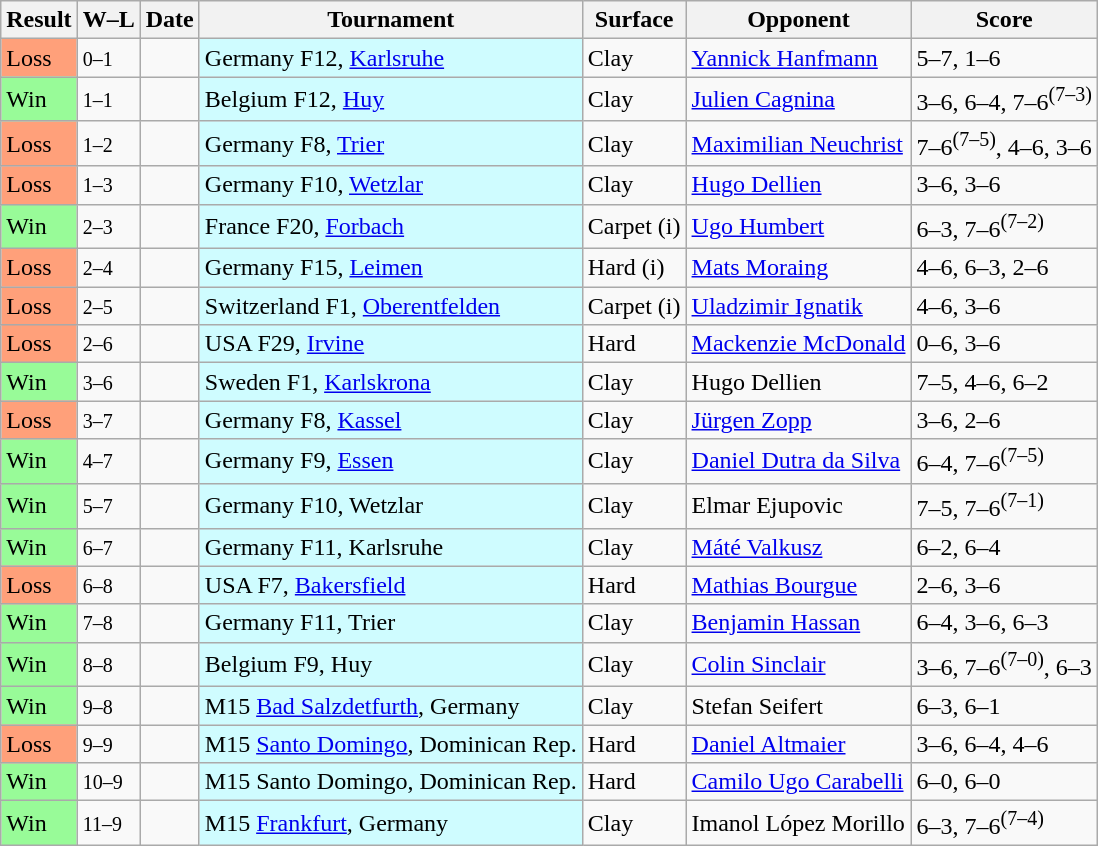<table class="sortable wikitable nowrap">
<tr>
<th>Result</th>
<th class="unsortable">W–L</th>
<th>Date</th>
<th>Tournament</th>
<th>Surface</th>
<th>Opponent</th>
<th class="unsortable">Score</th>
</tr>
<tr>
<td bgcolor=FFA07A>Loss</td>
<td><small>0–1</small></td>
<td></td>
<td style="background:#cffcff;">Germany F12, <a href='#'>Karlsruhe</a></td>
<td>Clay</td>
<td> <a href='#'>Yannick Hanfmann</a></td>
<td>5–7, 1–6</td>
</tr>
<tr>
<td bgcolor=98fb98>Win</td>
<td><small>1–1</small></td>
<td></td>
<td style="background:#cffcff;">Belgium F12, <a href='#'>Huy</a></td>
<td>Clay</td>
<td> <a href='#'>Julien Cagnina</a></td>
<td>3–6, 6–4, 7–6<sup>(7–3)</sup></td>
</tr>
<tr>
<td bgcolor=FFA07A>Loss</td>
<td><small>1–2</small></td>
<td></td>
<td style="background:#cffcff;">Germany F8, <a href='#'>Trier</a></td>
<td>Clay</td>
<td> <a href='#'>Maximilian Neuchrist</a></td>
<td>7–6<sup>(7–5)</sup>, 4–6, 3–6</td>
</tr>
<tr>
<td bgcolor=FFA07A>Loss</td>
<td><small>1–3</small></td>
<td></td>
<td style="background:#cffcff;">Germany F10, <a href='#'>Wetzlar</a></td>
<td>Clay</td>
<td> <a href='#'>Hugo Dellien</a></td>
<td>3–6, 3–6</td>
</tr>
<tr>
<td bgcolor=98fb98>Win</td>
<td><small>2–3</small></td>
<td></td>
<td style="background:#cffcff;">France F20, <a href='#'>Forbach</a></td>
<td>Carpet (i)</td>
<td> <a href='#'>Ugo Humbert</a></td>
<td>6–3, 7–6<sup>(7–2)</sup></td>
</tr>
<tr>
<td bgcolor=FFA07A>Loss</td>
<td><small>2–4</small></td>
<td></td>
<td style="background:#cffcff;">Germany F15, <a href='#'>Leimen</a></td>
<td>Hard (i)</td>
<td> <a href='#'>Mats Moraing</a></td>
<td>4–6, 6–3, 2–6</td>
</tr>
<tr>
<td bgcolor=FFA07A>Loss</td>
<td><small>2–5</small></td>
<td></td>
<td style="background:#cffcff;">Switzerland F1, <a href='#'>Oberentfelden</a></td>
<td>Carpet (i)</td>
<td> <a href='#'>Uladzimir Ignatik</a></td>
<td>4–6, 3–6</td>
</tr>
<tr>
<td bgcolor=FFA07A>Loss</td>
<td><small>2–6</small></td>
<td></td>
<td style="background:#cffcff;">USA F29, <a href='#'>Irvine</a></td>
<td>Hard</td>
<td> <a href='#'>Mackenzie McDonald</a></td>
<td>0–6, 3–6</td>
</tr>
<tr>
<td bgcolor=98fb98>Win</td>
<td><small>3–6</small></td>
<td></td>
<td style="background:#cffcff;">Sweden F1, <a href='#'>Karlskrona</a></td>
<td>Clay</td>
<td> Hugo Dellien</td>
<td>7–5, 4–6, 6–2</td>
</tr>
<tr>
<td bgcolor=FFA07A>Loss</td>
<td><small>3–7</small></td>
<td></td>
<td style="background:#cffcff;">Germany F8, <a href='#'>Kassel</a></td>
<td>Clay</td>
<td> <a href='#'>Jürgen Zopp</a></td>
<td>3–6, 2–6</td>
</tr>
<tr>
<td bgcolor=98fb98>Win</td>
<td><small>4–7</small></td>
<td></td>
<td style="background:#cffcff;">Germany F9, <a href='#'>Essen</a></td>
<td>Clay</td>
<td> <a href='#'>Daniel Dutra da Silva</a></td>
<td>6–4, 7–6<sup>(7–5)</sup></td>
</tr>
<tr>
<td bgcolor=98fb98>Win</td>
<td><small>5–7</small></td>
<td></td>
<td style="background:#cffcff;">Germany F10, Wetzlar</td>
<td>Clay</td>
<td> Elmar Ejupovic</td>
<td>7–5, 7–6<sup>(7–1)</sup></td>
</tr>
<tr>
<td bgcolor=98fb98>Win</td>
<td><small>6–7</small></td>
<td></td>
<td style="background:#cffcff;">Germany F11, Karlsruhe</td>
<td>Clay</td>
<td> <a href='#'>Máté Valkusz</a></td>
<td>6–2, 6–4</td>
</tr>
<tr>
<td bgcolor=FFA07A>Loss</td>
<td><small>6–8</small></td>
<td></td>
<td style="background:#cffcff;">USA F7, <a href='#'>Bakersfield</a></td>
<td>Hard</td>
<td> <a href='#'>Mathias Bourgue</a></td>
<td>2–6, 3–6</td>
</tr>
<tr>
<td bgcolor=98fb98>Win</td>
<td><small>7–8</small></td>
<td></td>
<td style="background:#cffcff;">Germany F11, Trier</td>
<td>Clay</td>
<td> <a href='#'>Benjamin Hassan</a></td>
<td>6–4, 3–6, 6–3</td>
</tr>
<tr>
<td bgcolor=98fb98>Win</td>
<td><small>8–8</small></td>
<td></td>
<td style="background:#cffcff;">Belgium F9, Huy</td>
<td>Clay</td>
<td> <a href='#'>Colin Sinclair</a></td>
<td>3–6, 7–6<sup>(7–0)</sup>, 6–3</td>
</tr>
<tr>
<td bgcolor=98fb98>Win</td>
<td><small>9–8</small></td>
<td></td>
<td style="background:#cffcff;">M15 <a href='#'>Bad Salzdetfurth</a>, Germany</td>
<td>Clay</td>
<td> Stefan Seifert</td>
<td>6–3, 6–1</td>
</tr>
<tr>
<td bgcolor=FFA07A>Loss</td>
<td><small>9–9</small></td>
<td></td>
<td style="background:#cffcff;">M15 <a href='#'>Santo Domingo</a>, Dominican Rep.</td>
<td>Hard</td>
<td> <a href='#'>Daniel Altmaier</a></td>
<td>3–6, 6–4, 4–6</td>
</tr>
<tr>
<td bgcolor=98fb98>Win</td>
<td><small>10–9</small></td>
<td></td>
<td style="background:#cffcff;">M15 Santo Domingo, Dominican Rep.</td>
<td>Hard</td>
<td> <a href='#'>Camilo Ugo Carabelli</a></td>
<td>6–0, 6–0</td>
</tr>
<tr>
<td bgcolor=98fb98>Win</td>
<td><small>11–9</small></td>
<td></td>
<td style="background:#cffcff;">M15 <a href='#'>Frankfurt</a>, Germany</td>
<td>Clay</td>
<td> Imanol López Morillo</td>
<td>6–3, 7–6<sup>(7–4)</sup></td>
</tr>
</table>
